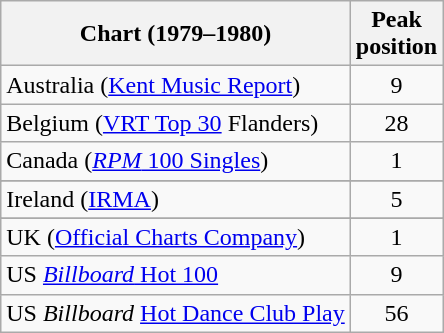<table class="wikitable sortable">
<tr>
<th>Chart (1979–1980)</th>
<th>Peak<br>position</th>
</tr>
<tr>
<td>Australia (<a href='#'>Kent Music Report</a>)</td>
<td style="text-align:center;">9</td>
</tr>
<tr>
<td>Belgium (<a href='#'>VRT Top 30</a> Flanders)</td>
<td style="text-align:center;">28</td>
</tr>
<tr>
<td>Canada (<a href='#'><em>RPM</em> 100 Singles</a>)</td>
<td style="text-align:center;">1</td>
</tr>
<tr>
</tr>
<tr>
<td>Ireland (<a href='#'>IRMA</a>)</td>
<td style="text-align:center;">5</td>
</tr>
<tr>
</tr>
<tr>
<td>UK (<a href='#'>Official Charts Company</a>)</td>
<td style="text-align:center;">1</td>
</tr>
<tr>
<td>US <a href='#'><em>Billboard</em> Hot 100</a></td>
<td style="text-align:center;">9</td>
</tr>
<tr>
<td>US <em>Billboard</em> <a href='#'>Hot Dance Club Play</a></td>
<td style="text-align:center;">56</td>
</tr>
</table>
